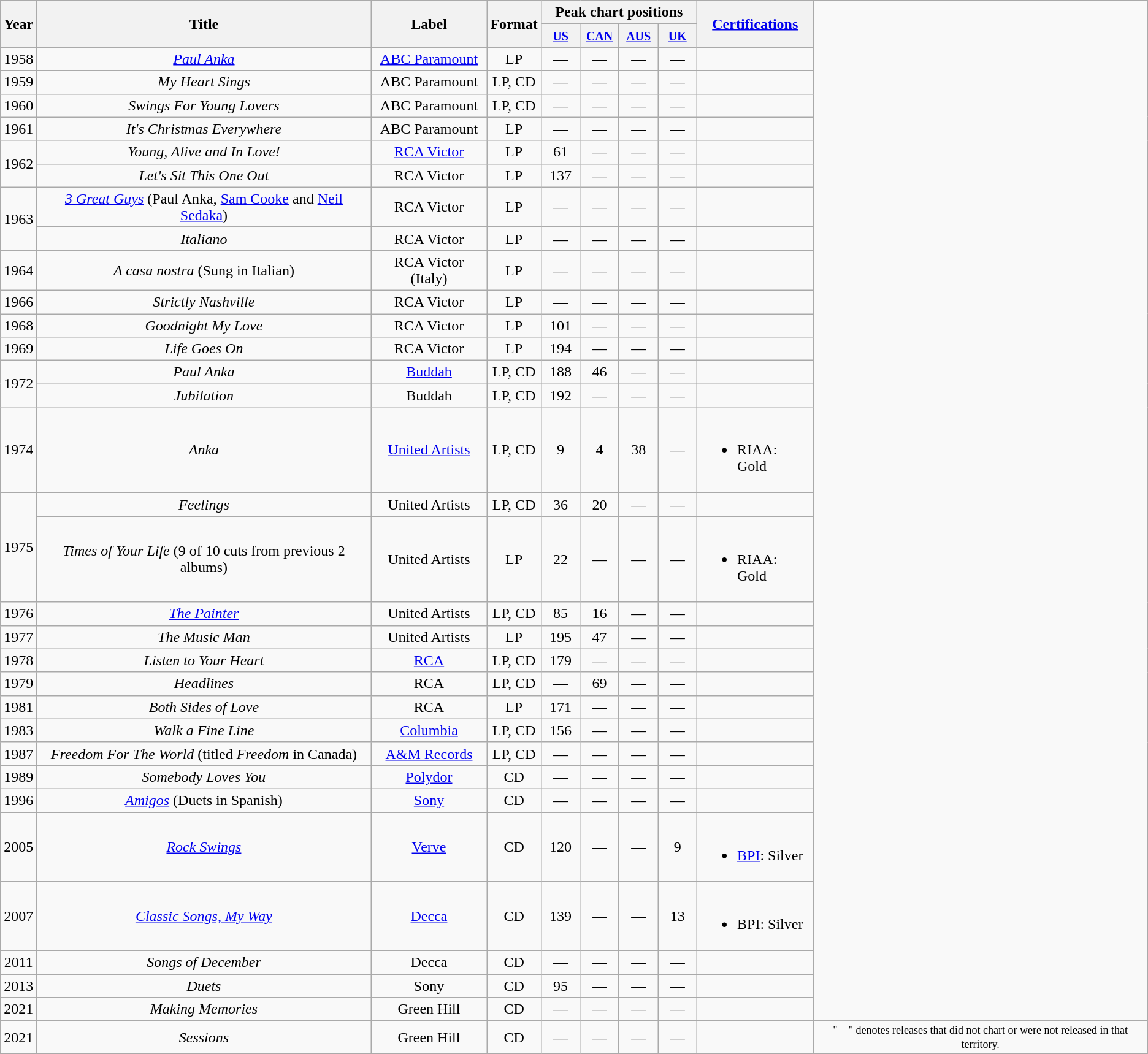<table class="wikitable">
<tr>
<th scope="col" rowspan="2">Year</th>
<th scope="col" rowspan="2">Title</th>
<th scope="col" rowspan="2">Label</th>
<th scope="col" rowspan="2">Format</th>
<th scope="col" colspan="4">Peak chart positions</th>
<th scope="col" rowspan="2"><a href='#'>Certifications</a></th>
</tr>
<tr>
<th style="width:35px;"><small><a href='#'>US</a></small><br></th>
<th style="width:35px;"><small><a href='#'>CAN</a></small><br></th>
<th style="width:35px;"><small><a href='#'>AUS</a></small><br></th>
<th style="width:35px;"><small><a href='#'>UK</a></small><br></th>
</tr>
<tr style="text-align:center;">
<td>1958</td>
<td><em><a href='#'>Paul Anka</a></em></td>
<td><a href='#'>ABC Paramount</a></td>
<td>LP</td>
<td>—</td>
<td>—</td>
<td>—</td>
<td>—</td>
<td></td>
</tr>
<tr style="text-align:center;">
<td>1959</td>
<td><em>My Heart Sings</em></td>
<td>ABC Paramount</td>
<td>LP, CD</td>
<td>—</td>
<td>—</td>
<td>—</td>
<td>—</td>
<td></td>
</tr>
<tr style="text-align:center;">
<td>1960</td>
<td><em>Swings For Young Lovers</em></td>
<td>ABC Paramount</td>
<td>LP, CD</td>
<td>—</td>
<td>—</td>
<td>—</td>
<td>—</td>
<td></td>
</tr>
<tr style="text-align:center;">
<td>1961</td>
<td><em>It's Christmas Everywhere</em></td>
<td>ABC Paramount</td>
<td>LP</td>
<td>—</td>
<td>—</td>
<td>—</td>
<td>—</td>
<td></td>
</tr>
<tr style="text-align:center;">
<td rowspan="2">1962</td>
<td><em>Young, Alive and In Love!</em></td>
<td><a href='#'>RCA Victor</a></td>
<td>LP</td>
<td>61</td>
<td>—</td>
<td>—</td>
<td>—</td>
<td></td>
</tr>
<tr style="text-align:center;">
<td><em>Let's Sit This One Out</em></td>
<td>RCA Victor</td>
<td>LP</td>
<td>137</td>
<td>—</td>
<td>—</td>
<td>—</td>
<td></td>
</tr>
<tr style="text-align:center;">
<td rowspan="2">1963</td>
<td><em><a href='#'>3 Great Guys</a></em> (Paul Anka, <a href='#'>Sam Cooke</a> and <a href='#'>Neil Sedaka</a>)</td>
<td>RCA Victor</td>
<td>LP</td>
<td>—</td>
<td>—</td>
<td>—</td>
<td>—</td>
<td></td>
</tr>
<tr style="text-align:center;">
<td><em>Italiano</em></td>
<td>RCA Victor</td>
<td>LP</td>
<td>—</td>
<td>—</td>
<td>—</td>
<td>—</td>
<td></td>
</tr>
<tr style="text-align:center;">
<td>1964</td>
<td><em>A casa nostra</em> (Sung in Italian)</td>
<td>RCA Victor (Italy)</td>
<td>LP</td>
<td>—</td>
<td>—</td>
<td>—</td>
<td>—</td>
<td></td>
</tr>
<tr style="text-align:center;">
<td>1966</td>
<td><em>Strictly Nashville</em></td>
<td>RCA Victor</td>
<td>LP</td>
<td>—</td>
<td>—</td>
<td>—</td>
<td>—</td>
<td></td>
</tr>
<tr style="text-align:center;">
<td>1968</td>
<td><em>Goodnight My Love</em></td>
<td>RCA Victor</td>
<td>LP</td>
<td>101</td>
<td>—</td>
<td>—</td>
<td>—</td>
<td></td>
</tr>
<tr style="text-align:center;">
<td>1969</td>
<td><em>Life Goes On</em></td>
<td>RCA Victor</td>
<td>LP</td>
<td>194</td>
<td>—</td>
<td>—</td>
<td>—</td>
<td></td>
</tr>
<tr style="text-align:center;">
<td rowspan="2">1972</td>
<td><em>Paul Anka</em></td>
<td><a href='#'>Buddah</a></td>
<td>LP, CD</td>
<td>188</td>
<td>46</td>
<td>—</td>
<td>—</td>
<td></td>
</tr>
<tr style="text-align:center;">
<td><em>Jubilation</em></td>
<td>Buddah</td>
<td>LP, CD</td>
<td>192</td>
<td>—</td>
<td>—</td>
<td>—</td>
<td></td>
</tr>
<tr style="text-align:center;">
<td>1974</td>
<td><em>Anka</em></td>
<td><a href='#'>United Artists</a></td>
<td>LP, CD</td>
<td>9</td>
<td>4</td>
<td>38</td>
<td>—</td>
<td align=left><br><ul><li>RIAA: Gold</li></ul></td>
</tr>
<tr style="text-align:center;">
<td rowspan="2">1975</td>
<td><em>Feelings</em></td>
<td>United Artists</td>
<td>LP, CD</td>
<td>36</td>
<td>20</td>
<td>—</td>
<td>—</td>
<td></td>
</tr>
<tr style="text-align:center;">
<td><em>Times of Your Life</em> (9 of 10 cuts from previous 2 albums)</td>
<td>United Artists</td>
<td>LP</td>
<td>22</td>
<td>—</td>
<td>—</td>
<td>—</td>
<td align=left><br><ul><li>RIAA: Gold</li></ul></td>
</tr>
<tr style="text-align:center;">
<td>1976</td>
<td><em><a href='#'>The Painter</a></em></td>
<td>United Artists</td>
<td>LP, CD</td>
<td>85</td>
<td>16</td>
<td>—</td>
<td>—</td>
<td></td>
</tr>
<tr style="text-align:center;">
<td>1977</td>
<td><em>The Music Man</em></td>
<td>United Artists</td>
<td>LP</td>
<td>195</td>
<td>47</td>
<td>—</td>
<td>—</td>
<td></td>
</tr>
<tr style="text-align:center;">
<td>1978</td>
<td><em>Listen to Your Heart</em></td>
<td><a href='#'>RCA</a></td>
<td>LP, CD</td>
<td>179</td>
<td>—</td>
<td>—</td>
<td>—</td>
<td></td>
</tr>
<tr style="text-align:center;">
<td>1979</td>
<td><em>Headlines</em></td>
<td>RCA</td>
<td>LP, CD</td>
<td>—</td>
<td>69</td>
<td>—</td>
<td>—</td>
<td></td>
</tr>
<tr style="text-align:center;">
<td>1981</td>
<td><em>Both Sides of Love</em></td>
<td>RCA</td>
<td>LP</td>
<td>171</td>
<td>—</td>
<td>—</td>
<td>—</td>
<td></td>
</tr>
<tr style="text-align:center;">
<td>1983</td>
<td><em>Walk a Fine Line</em></td>
<td><a href='#'>Columbia</a></td>
<td>LP, CD</td>
<td>156</td>
<td>—</td>
<td>—</td>
<td>—</td>
<td></td>
</tr>
<tr style="text-align:center;">
<td>1987</td>
<td><em>Freedom For The World</em> (titled <em>Freedom</em> in Canada)</td>
<td><a href='#'>A&M Records</a></td>
<td>LP, CD</td>
<td>—</td>
<td>—</td>
<td>—</td>
<td>—</td>
<td></td>
</tr>
<tr style="text-align:center;">
<td>1989</td>
<td><em>Somebody Loves You</em></td>
<td><a href='#'>Polydor</a></td>
<td>CD</td>
<td>—</td>
<td>—</td>
<td>—</td>
<td>—</td>
<td></td>
</tr>
<tr>
<td style="text-align:center;">1996</td>
<td style="text-align:center;"><em><a href='#'>Amigos</a></em> (Duets in Spanish)</td>
<td style="text-align:center;"><a href='#'>Sony</a></td>
<td style="text-align:center;">CD</td>
<td style="text-align:center;">—</td>
<td style="text-align:center;">—</td>
<td style="text-align:center;">—</td>
<td style="text-align:center;">—</td>
<td style="text-align:center;"></td>
</tr>
<tr style="text-align:center;">
<td>2005</td>
<td><em><a href='#'>Rock Swings</a></em></td>
<td><a href='#'>Verve</a></td>
<td>CD</td>
<td>120</td>
<td>—</td>
<td>—</td>
<td>9</td>
<td align=left><br><ul><li><a href='#'>BPI</a>: Silver</li></ul></td>
</tr>
<tr style="text-align:center;">
<td>2007</td>
<td><em><a href='#'>Classic Songs, My Way</a></em></td>
<td><a href='#'>Decca</a></td>
<td>CD</td>
<td>139</td>
<td>—</td>
<td>—</td>
<td>13</td>
<td align=left><br><ul><li>BPI: Silver</li></ul></td>
</tr>
<tr style="text-align:center;">
<td>2011</td>
<td><em>Songs of December</em></td>
<td>Decca</td>
<td>CD</td>
<td>—</td>
<td>—</td>
<td>—</td>
<td>—</td>
<td></td>
</tr>
<tr style="text-align:center;">
<td>2013</td>
<td><em>Duets</em></td>
<td>Sony</td>
<td>CD</td>
<td>95</td>
<td>—</td>
<td>—</td>
<td>—</td>
<td></td>
</tr>
<tr>
</tr>
<tr style="text-align:center;">
<td>2021</td>
<td><em>Making Memories</em></td>
<td>Green Hill</td>
<td>CD</td>
<td>—</td>
<td>—</td>
<td>—</td>
<td>—</td>
<td></td>
</tr>
<tr style="text-align:center;">
<td>2021</td>
<td><em>Sessions</em></td>
<td>Green Hill</td>
<td>CD</td>
<td>—</td>
<td>—</td>
<td>—</td>
<td>—</td>
<td></td>
<td colspan="9" style="text-align:center; font-size:9pt;">"—" denotes releases that did not chart or were not released in that territory.</td>
</tr>
</table>
